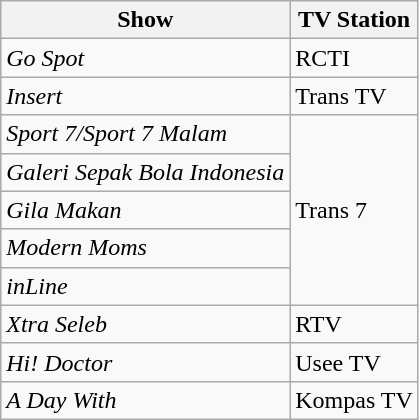<table class="wikitable">
<tr>
<th>Show</th>
<th>TV Station</th>
</tr>
<tr>
<td><em>Go Spot</em></td>
<td>RCTI</td>
</tr>
<tr>
<td><em>Insert</em></td>
<td>Trans TV</td>
</tr>
<tr>
<td><em>Sport 7/Sport 7 Malam</em></td>
<td rowspan="5">Trans 7</td>
</tr>
<tr>
<td><em>Galeri Sepak Bola Indonesia</em></td>
</tr>
<tr>
<td><em>Gila Makan</em></td>
</tr>
<tr>
<td><em>Modern Moms</em></td>
</tr>
<tr>
<td><em>inLine</em></td>
</tr>
<tr>
<td><em>Xtra Seleb</em></td>
<td>RTV</td>
</tr>
<tr>
<td><em>Hi! Doctor</em></td>
<td>Usee TV</td>
</tr>
<tr>
<td><em>A Day With</em></td>
<td>Kompas TV</td>
</tr>
</table>
